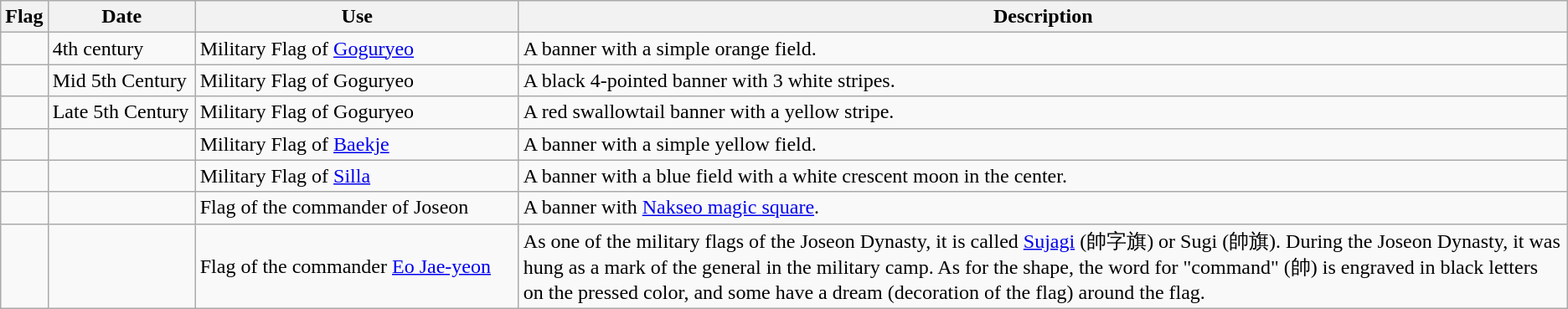<table class="wikitable">
<tr>
<th>Flag</th>
<th width="110px">Date</th>
<th style="width:250px">Use</th>
<th style="min-width:250px">Description</th>
</tr>
<tr>
<td></td>
<td>4th century</td>
<td> Military Flag of <a href='#'>Goguryeo</a></td>
<td>A banner with a simple orange field.</td>
</tr>
<tr>
<td></td>
<td>Mid 5th Century</td>
<td>Military Flag of Goguryeo</td>
<td>A black 4-pointed banner with 3 white stripes.</td>
</tr>
<tr>
<td></td>
<td>Late 5th Century</td>
<td> Military Flag of Goguryeo</td>
<td>A red swallowtail banner with a yellow stripe.</td>
</tr>
<tr>
<td></td>
<td></td>
<td> Military Flag of <a href='#'>Baekje</a></td>
<td>A banner with a simple yellow field.</td>
</tr>
<tr>
<td></td>
<td></td>
<td> Military Flag of <a href='#'>Silla</a></td>
<td>A banner with a blue field with a white crescent moon in the center.</td>
</tr>
<tr>
<td></td>
<td></td>
<td> Flag of the commander of Joseon</td>
<td>A banner with <a href='#'>Nakseo magic square</a>.</td>
</tr>
<tr>
<td></td>
<td></td>
<td> Flag of the commander <a href='#'>Eo Jae-yeon</a></td>
<td>As one of the military flags of the Joseon Dynasty, it is called <a href='#'>Sujagi</a> (帥字旗) or Sugi (帥旗). During the Joseon Dynasty, it was hung as a mark of the general in the military camp. As for the shape, the word for "command" (帥) is engraved in black letters on the pressed color, and some have a dream (decoration of the flag) around the flag.</td>
</tr>
</table>
